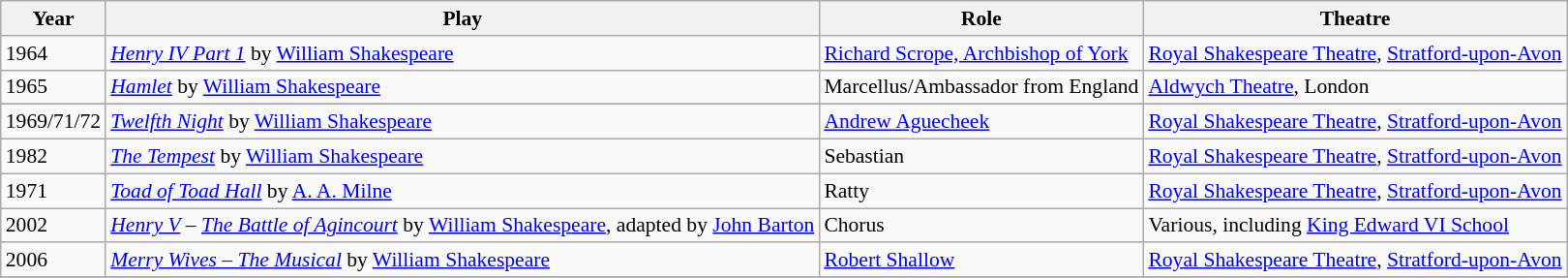<table class="wikitable" style="font-size: 90%;">
<tr>
<th>Year</th>
<th>Play</th>
<th>Role</th>
<th>Theatre</th>
</tr>
<tr>
<td>1964</td>
<td><em><a href='#'>Henry IV Part 1</a></em> by <a href='#'>William Shakespeare</a></td>
<td><a href='#'>Richard Scrope, Archbishop of York</a></td>
<td><a href='#'>Royal Shakespeare Theatre</a>, <a href='#'>Stratford-upon-Avon</a></td>
</tr>
<tr>
<td>1965</td>
<td><em><a href='#'>Hamlet</a></em> by <a href='#'>William Shakespeare</a></td>
<td>Marcellus/Ambassador from England</td>
<td><a href='#'>Aldwych Theatre</a>, London</td>
</tr>
<tr>
</tr>
<tr>
<td>1969/71/72</td>
<td><em><a href='#'>Twelfth Night</a></em> by <a href='#'>William Shakespeare</a></td>
<td><a href='#'>Andrew Aguecheek</a></td>
<td><a href='#'>Royal Shakespeare Theatre</a>, <a href='#'>Stratford-upon-Avon</a></td>
</tr>
<tr>
<td>1982</td>
<td><a href='#'><em>The Tempest</em></a> by <a href='#'>William Shakespeare</a></td>
<td>Sebastian</td>
<td><a href='#'>Royal Shakespeare Theatre</a>, <a href='#'>Stratford-upon-Avon</a></td>
</tr>
<tr>
<td>1971</td>
<td><em><a href='#'>Toad of Toad Hall</a></em> by <a href='#'>A. A. Milne</a></td>
<td>Ratty</td>
<td><a href='#'>Royal Shakespeare Theatre</a>, <a href='#'>Stratford-upon-Avon</a></td>
</tr>
<tr>
<td>2002</td>
<td><em><a href='#'>Henry V</a> – <a href='#'>The Battle of Agincourt</a></em> by <a href='#'>William Shakespeare</a>, adapted by <a href='#'>John Barton</a></td>
<td>Chorus</td>
<td>Various, including <a href='#'>King Edward VI School</a></td>
</tr>
<tr>
<td>2006</td>
<td><em><a href='#'>Merry Wives – The Musical</a></em> by <a href='#'>William Shakespeare</a></td>
<td><a href='#'>Robert Shallow</a></td>
<td><a href='#'>Royal Shakespeare Theatre</a>, <a href='#'>Stratford-upon-Avon</a></td>
</tr>
<tr>
</tr>
</table>
